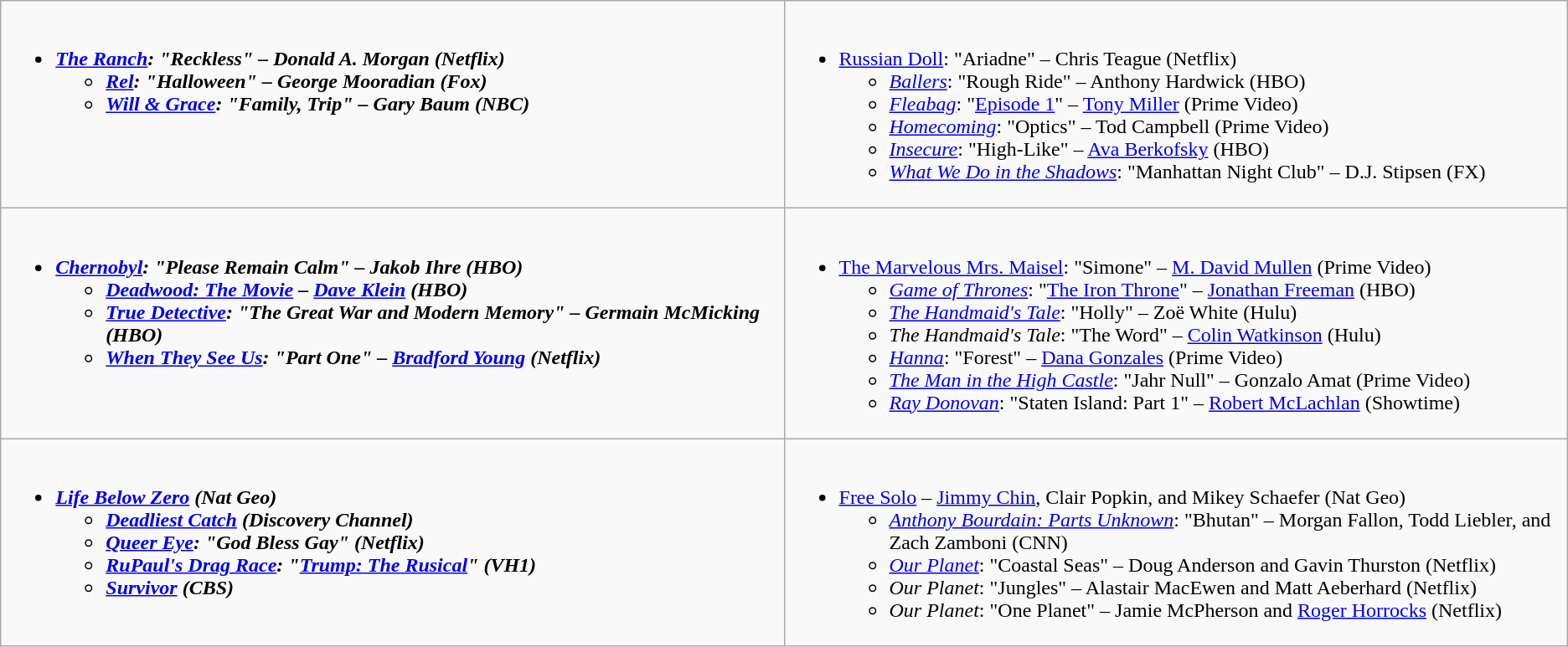<table class="wikitable">
<tr>
<td style="vertical-align:top;" width="50%"><br><ul><li><strong><em><a href='#'>The Ranch</a><em>: "Reckless"  – Donald A. Morgan (Netflix)<strong><ul><li></em><a href='#'>Rel</a><em>: "Halloween" – George Mooradian (Fox)</li><li></em><a href='#'>Will & Grace</a><em>: "Family, Trip" – Gary Baum (NBC)</li></ul></li></ul></td>
<td style="vertical-align:top;" width="50%"><br><ul><li></em></strong><a href='#'>Russian Doll</a></em>: "Ariadne" – Chris Teague (Netflix)</strong><ul><li><em><a href='#'>Ballers</a></em>: "Rough Ride" – Anthony Hardwick (HBO)</li><li><em><a href='#'>Fleabag</a></em>: "<a href='#'>Episode 1</a>" – <a href='#'>Tony Miller</a> (Prime Video)</li><li><em><a href='#'>Homecoming</a></em>: "Optics" – Tod Campbell (Prime Video)</li><li><em><a href='#'>Insecure</a></em>: "High-Like" – <a href='#'>Ava Berkofsky</a> (HBO)</li><li><em><a href='#'>What We Do in the Shadows</a></em>: "Manhattan Night Club" – D.J. Stipsen (FX)</li></ul></li></ul></td>
</tr>
<tr>
<td style="vertical-align:top;" width="50%"><br><ul><li><strong><em><a href='#'>Chernobyl</a><em>: "Please Remain Calm" – Jakob Ihre (HBO)<strong><ul><li></em><a href='#'>Deadwood: The Movie</a><em> – <a href='#'>Dave Klein</a> (HBO)</li><li></em><a href='#'>True Detective</a><em>: "The Great War and Modern Memory" – Germain McMicking (HBO)</li><li></em><a href='#'>When They See Us</a><em>: "Part One" – <a href='#'>Bradford Young</a> (Netflix)</li></ul></li></ul></td>
<td style="vertical-align:top;" width="50%"><br><ul><li></em></strong><a href='#'>The Marvelous Mrs. Maisel</a></em>: "Simone" – <a href='#'>M. David Mullen</a> (Prime Video)</strong><ul><li><em><a href='#'>Game of Thrones</a></em>: "<a href='#'>The Iron Throne</a>" – <a href='#'>Jonathan Freeman</a> (HBO)</li><li><em><a href='#'>The Handmaid's Tale</a></em>: "Holly" – Zoë White (Hulu)</li><li><em>The Handmaid's Tale</em>: "The Word" – <a href='#'>Colin Watkinson</a> (Hulu)</li><li><em><a href='#'>Hanna</a></em>: "Forest" – <a href='#'>Dana Gonzales</a> (Prime Video)</li><li><em><a href='#'>The Man in the High Castle</a></em>: "Jahr Null" – Gonzalo Amat (Prime Video)</li><li><em><a href='#'>Ray Donovan</a></em>: "Staten Island: Part 1" – <a href='#'>Robert McLachlan</a> (Showtime)</li></ul></li></ul></td>
</tr>
<tr>
<td style="vertical-align:top;" width="50%"><br><ul><li><strong><em><a href='#'>Life Below Zero</a><em> (Nat Geo)<strong><ul><li></em><a href='#'>Deadliest Catch</a><em> (Discovery Channel)</li><li></em><a href='#'>Queer Eye</a><em>: "God Bless Gay" (Netflix)</li><li></em><a href='#'>RuPaul's Drag Race</a><em>: "<a href='#'>Trump: The Rusical</a>" (VH1)</li><li></em><a href='#'>Survivor</a><em> (CBS)</li></ul></li></ul></td>
<td style="vertical-align:top;" width="50%"><br><ul><li></em></strong><a href='#'>Free Solo</a></em> – <a href='#'>Jimmy Chin</a>, Clair Popkin, and Mikey Schaefer (Nat Geo)</strong><ul><li><em><a href='#'>Anthony Bourdain: Parts Unknown</a></em>: "Bhutan" – Morgan Fallon, Todd Liebler, and Zach Zamboni (CNN)</li><li><em><a href='#'>Our Planet</a></em>: "Coastal Seas" – Doug Anderson and Gavin Thurston (Netflix)</li><li><em>Our Planet</em>: "Jungles" – Alastair MacEwen and Matt Aeberhard (Netflix)</li><li><em>Our Planet</em>: "One Planet" – Jamie McPherson and <a href='#'>Roger Horrocks</a> (Netflix)</li></ul></li></ul></td>
</tr>
</table>
